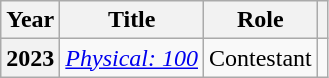<table class="wikitable sortable plainrowheaders">
<tr>
<th scope="col">Year</th>
<th scope="col">Title</th>
<th scope="col">Role</th>
<th scope="col" class="unsortable"></th>
</tr>
<tr>
<th scope="row">2023</th>
<td><em><a href='#'>Physical: 100</a></em></td>
<td>Contestant</td>
<td></td>
</tr>
</table>
